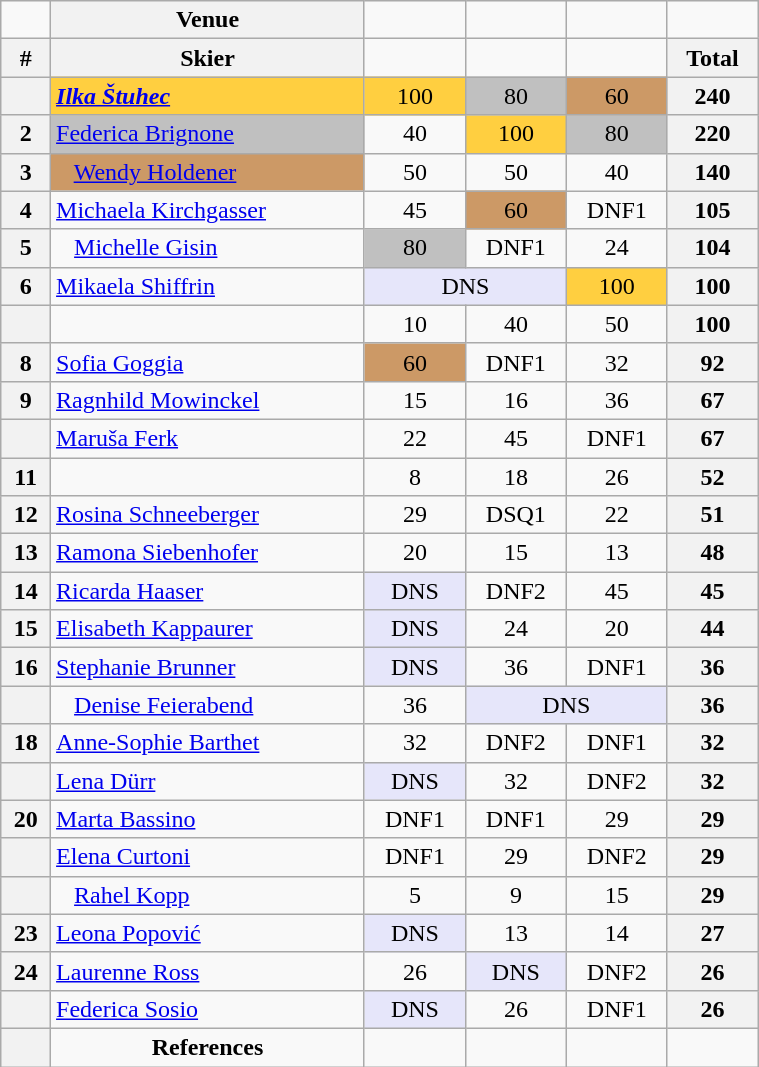<table class="wikitable" width=40% style="font-size:100%; text-align:center;">
<tr>
<td></td>
<th>Venue</th>
<td></td>
<td></td>
<td></td>
</tr>
<tr>
<th>#</th>
<th>Skier</th>
<td></td>
<td> </td>
<td> </td>
<th>Total</th>
</tr>
<tr>
<th></th>
<td align=left bgcolor=ffcf40> <strong><em><a href='#'>Ilka Štuhec</a></em></strong></td>
<td bgcolor=ffcf40>100</td>
<td bgcolor=c0c0c0>80</td>
<td bgcolor=cc9966>60</td>
<th>240</th>
</tr>
<tr>
<th>2</th>
<td align=left bgcolor=c0c0c0> <a href='#'>Federica Brignone</a></td>
<td>40</td>
<td bgcolor=ffcf40>100</td>
<td bgcolor=c0c0c0>80</td>
<th>220</th>
</tr>
<tr>
<th>3</th>
<td align=left bgcolor=cc9966>   <a href='#'>Wendy Holdener</a></td>
<td>50</td>
<td>50</td>
<td>40</td>
<th>140</th>
</tr>
<tr>
<th>4</th>
<td align=left> <a href='#'>Michaela Kirchgasser</a></td>
<td>45</td>
<td bgcolor=cc9966>60</td>
<td>DNF1</td>
<th>105</th>
</tr>
<tr>
<th>5</th>
<td align=left>   <a href='#'>Michelle Gisin</a></td>
<td bgcolor=c0c0c0>80</td>
<td>DNF1</td>
<td>24</td>
<th>104</th>
</tr>
<tr>
<th>6</th>
<td align=left> <a href='#'>Mikaela Shiffrin</a></td>
<td colspan=2 bgcolor=lavender>DNS</td>
<td bgcolor=ffcf40>100</td>
<th>100</th>
</tr>
<tr>
<th></th>
<td align=left></td>
<td>10</td>
<td>40</td>
<td>50</td>
<th>100</th>
</tr>
<tr>
<th>8</th>
<td align=left> <a href='#'>Sofia Goggia</a></td>
<td bgcolor=cc9966>60</td>
<td>DNF1</td>
<td>32</td>
<th>92</th>
</tr>
<tr>
<th>9</th>
<td align=left> <a href='#'>Ragnhild Mowinckel</a></td>
<td>15</td>
<td>16</td>
<td>36</td>
<th>67</th>
</tr>
<tr>
<th></th>
<td align=left> <a href='#'>Maruša Ferk</a></td>
<td>22</td>
<td>45</td>
<td>DNF1</td>
<th>67</th>
</tr>
<tr>
<th>11</th>
<td align=left></td>
<td>8</td>
<td>18</td>
<td>26</td>
<th>52</th>
</tr>
<tr>
<th>12</th>
<td align=left> <a href='#'>Rosina Schneeberger</a></td>
<td>29</td>
<td>DSQ1</td>
<td>22</td>
<th>51</th>
</tr>
<tr>
<th>13</th>
<td align=left> <a href='#'>Ramona Siebenhofer</a></td>
<td>20</td>
<td>15</td>
<td>13</td>
<th>48</th>
</tr>
<tr>
<th>14</th>
<td align=left> <a href='#'>Ricarda Haaser</a></td>
<td bgcolor=lavender>DNS</td>
<td>DNF2</td>
<td>45</td>
<th>45</th>
</tr>
<tr>
<th>15</th>
<td align=left> <a href='#'>Elisabeth Kappaurer</a></td>
<td bgcolor=lavender>DNS</td>
<td>24</td>
<td>20</td>
<th>44</th>
</tr>
<tr>
<th>16</th>
<td align=left> <a href='#'>Stephanie Brunner</a></td>
<td bgcolor=lavender>DNS</td>
<td>36</td>
<td>DNF1</td>
<th>36</th>
</tr>
<tr>
<th></th>
<td align=left>   <a href='#'>Denise Feierabend</a></td>
<td>36</td>
<td colspan=2 bgcolor=lavender>DNS</td>
<th>36</th>
</tr>
<tr>
<th>18</th>
<td align=left> <a href='#'>Anne-Sophie Barthet</a></td>
<td>32</td>
<td>DNF2</td>
<td>DNF1</td>
<th>32</th>
</tr>
<tr>
<th></th>
<td align=left> <a href='#'>Lena Dürr</a></td>
<td bgcolor=lavender>DNS</td>
<td>32</td>
<td>DNF2</td>
<th>32</th>
</tr>
<tr>
<th>20</th>
<td align=left> <a href='#'>Marta Bassino</a></td>
<td>DNF1</td>
<td>DNF1</td>
<td>29</td>
<th>29</th>
</tr>
<tr>
<th></th>
<td align=left> <a href='#'>Elena Curtoni</a></td>
<td>DNF1</td>
<td>29</td>
<td>DNF2</td>
<th>29</th>
</tr>
<tr>
<th></th>
<td align=left>   <a href='#'>Rahel Kopp</a></td>
<td>5</td>
<td>9</td>
<td>15</td>
<th>29</th>
</tr>
<tr>
<th>23</th>
<td align=left> <a href='#'>Leona Popović</a></td>
<td bgcolor=lavender>DNS</td>
<td>13</td>
<td>14</td>
<th>27</th>
</tr>
<tr>
<th>24</th>
<td align=left> <a href='#'>Laurenne Ross</a></td>
<td>26</td>
<td bgcolor=lavender>DNS</td>
<td>DNF2</td>
<th>26</th>
</tr>
<tr>
<th></th>
<td align=left> <a href='#'>Federica Sosio</a></td>
<td bgcolor=lavender>DNS</td>
<td>26</td>
<td>DNF1</td>
<th>26</th>
</tr>
<tr>
<th></th>
<td align=center><strong>References</strong></td>
<td></td>
<td></td>
<td></td>
</tr>
</table>
